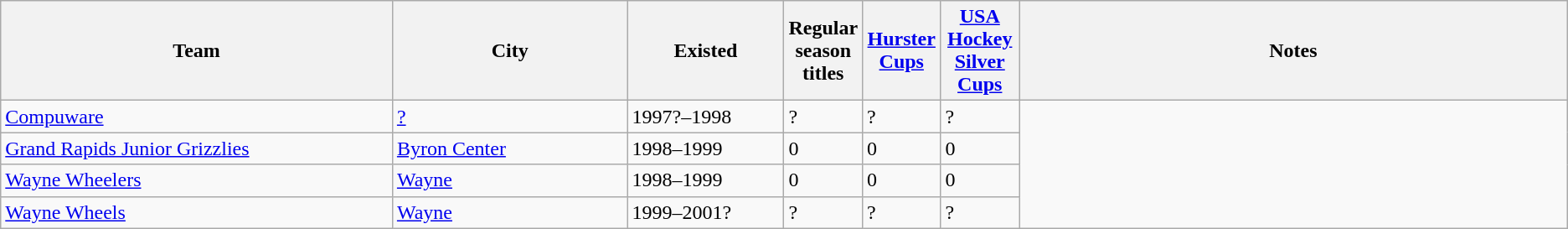<table class="wikitable">
<tr>
<th bgcolor="#DDDDFF" width="25%">Team</th>
<th bgcolor="#DDDDFF" width="15%">City</th>
<th bgcolor="#DDDDFF" width="10%">Existed</th>
<th bgcolor="#DDDDFF" width="5%">Regular season titles</th>
<th bgcolor="#DDDDFF" width="5%"><a href='#'>Hurster Cups</a></th>
<th bgcolor="#DDDDFF" width="5%"><a href='#'>USA Hockey Silver Cups</a></th>
<th bgcolor="#DDDDFF" width="35%">Notes</th>
</tr>
<tr>
<td><a href='#'>Compuware</a></td>
<td><a href='#'>?</a></td>
<td>1997?–1998</td>
<td>?</td>
<td>?</td>
<td>?</td>
</tr>
<tr>
<td><a href='#'>Grand Rapids Junior Grizzlies</a></td>
<td><a href='#'>Byron Center</a></td>
<td>1998–1999</td>
<td>0</td>
<td>0</td>
<td>0</td>
</tr>
<tr>
<td><a href='#'>Wayne Wheelers</a></td>
<td><a href='#'>Wayne</a></td>
<td>1998–1999</td>
<td>0</td>
<td>0</td>
<td>0</td>
</tr>
<tr>
<td><a href='#'>Wayne Wheels</a></td>
<td><a href='#'>Wayne</a></td>
<td>1999–2001?</td>
<td>?</td>
<td>?</td>
<td>?</td>
</tr>
</table>
